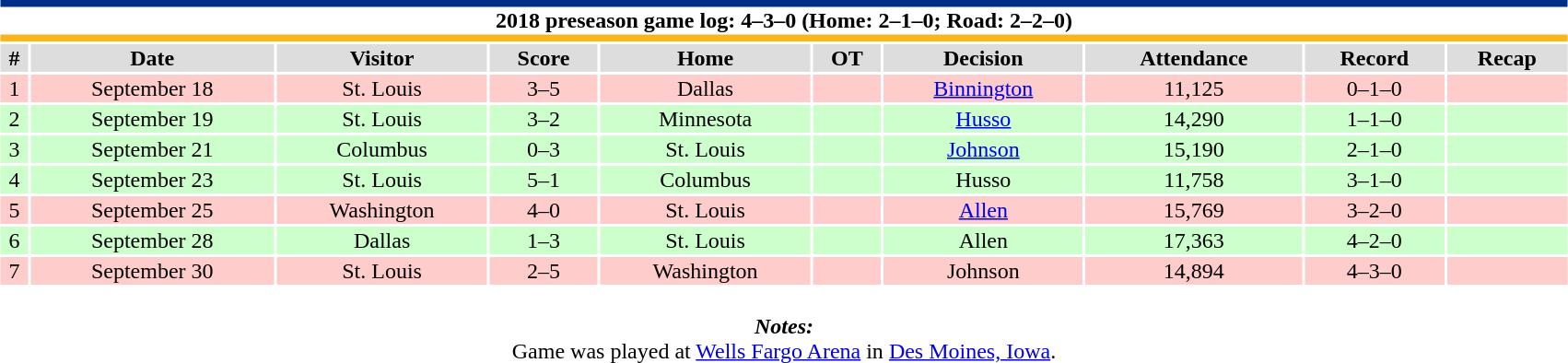<table class="toccolours collapsible collapsed" style="width:90%; clear:both; margin:1.5em auto; text-align:center;">
<tr>
<th colspan="10" style="background:#FFFFFF; border-top:#002F87 5px solid; border-bottom:#FCB514 5px solid;">2018 preseason game log: 4–3–0 (Home: 2–1–0; Road: 2–2–0)</th>
</tr>
<tr style="background:#ddd;">
<th>#</th>
<th>Date</th>
<th>Visitor</th>
<th>Score</th>
<th>Home</th>
<th>OT</th>
<th>Decision</th>
<th>Attendance</th>
<th>Record</th>
<th>Recap</th>
</tr>
<tr style="background:#fcc;">
<td>1</td>
<td>September 18</td>
<td>St. Louis</td>
<td>3–5</td>
<td>Dallas</td>
<td></td>
<td><a href='#'>Binnington</a></td>
<td>11,125</td>
<td>0–1–0</td>
<td></td>
</tr>
<tr style="background:#cfc;">
<td>2</td>
<td>September 19</td>
<td>St. Louis</td>
<td>3–2</td>
<td>Minnesota</td>
<td></td>
<td><a href='#'>Husso</a></td>
<td>14,290</td>
<td>1–1–0</td>
<td></td>
</tr>
<tr style="background:#cfc;">
<td>3</td>
<td>September 21</td>
<td>Columbus</td>
<td>0–3</td>
<td>St. Louis</td>
<td></td>
<td><a href='#'>Johnson</a></td>
<td>15,190</td>
<td>2–1–0</td>
<td></td>
</tr>
<tr style="background:#cfc;">
<td>4</td>
<td>September 23</td>
<td>St. Louis</td>
<td>5–1</td>
<td>Columbus</td>
<td></td>
<td>Husso</td>
<td>11,758</td>
<td>3–1–0</td>
<td></td>
</tr>
<tr style="background:#fcc;">
<td>5</td>
<td>September 25</td>
<td>Washington</td>
<td>4–0</td>
<td>St. Louis</td>
<td></td>
<td><a href='#'>Allen</a></td>
<td>15,769</td>
<td>3–2–0</td>
<td></td>
</tr>
<tr style="background:#cfc;">
<td>6</td>
<td>September 28</td>
<td>Dallas</td>
<td>1–3</td>
<td>St. Louis</td>
<td></td>
<td>Allen</td>
<td>17,363</td>
<td>4–2–0</td>
<td></td>
</tr>
<tr style="background:#fcc;">
<td>7</td>
<td>September 30</td>
<td>St. Louis</td>
<td>2–5</td>
<td>Washington</td>
<td></td>
<td>Johnson</td>
<td>14,894</td>
<td>4–3–0</td>
<td></td>
</tr>
<tr>
<td colspan="10" style="text-align:center;"><br><strong><em>Notes:</em></strong><br>
 Game was played at <a href='#'>Wells Fargo Arena</a> in <a href='#'>Des Moines, Iowa</a>.</td>
</tr>
</table>
